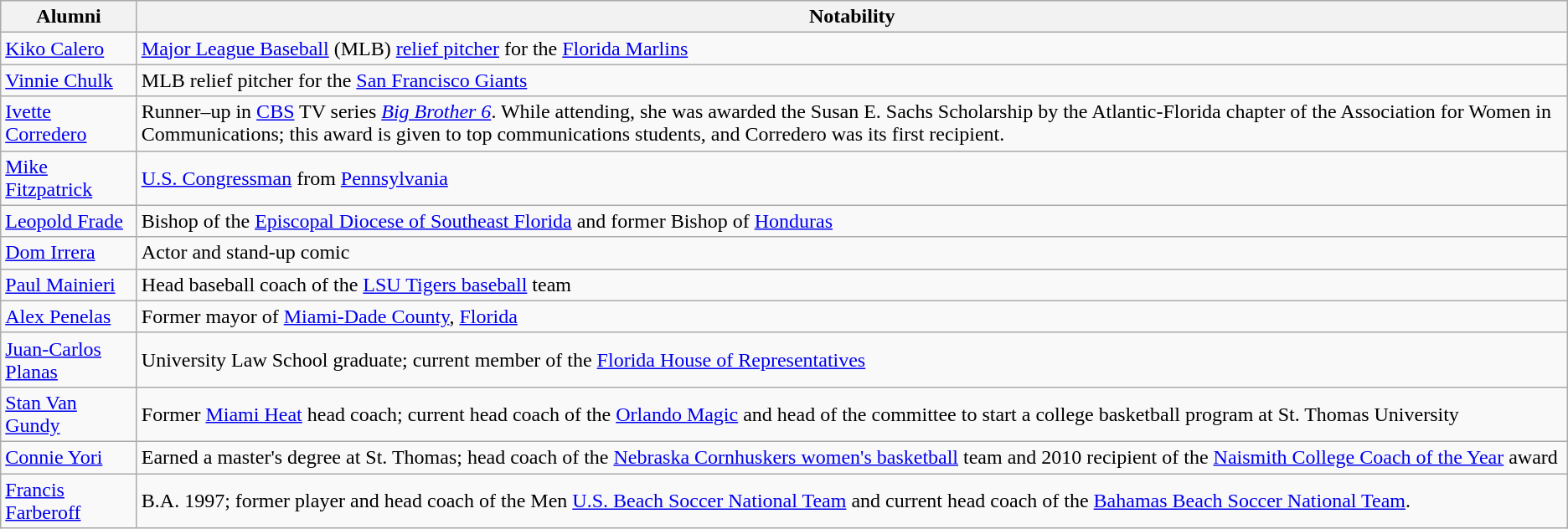<table class="wikitable">
<tr>
<th>Alumni</th>
<th>Notability</th>
</tr>
<tr>
<td><a href='#'>Kiko Calero</a></td>
<td><a href='#'>Major League Baseball</a> (MLB) <a href='#'>relief pitcher</a> for the <a href='#'>Florida Marlins</a></td>
</tr>
<tr>
<td><a href='#'>Vinnie Chulk</a></td>
<td>MLB relief pitcher for the <a href='#'>San Francisco Giants</a></td>
</tr>
<tr>
<td><a href='#'>Ivette Corredero</a></td>
<td>Runner–up in <a href='#'>CBS</a> TV series <em><a href='#'>Big Brother 6</a></em>. While attending, she was awarded the Susan E. Sachs Scholarship by the Atlantic-Florida chapter of the Association for Women in Communications; this award is given to top communications students, and Corredero was its first recipient.</td>
</tr>
<tr>
<td><a href='#'>Mike Fitzpatrick</a></td>
<td><a href='#'>U.S. Congressman</a> from <a href='#'>Pennsylvania</a></td>
</tr>
<tr>
<td><a href='#'>Leopold Frade</a></td>
<td>Bishop of the <a href='#'>Episcopal Diocese of Southeast Florida</a> and former Bishop of <a href='#'>Honduras</a></td>
</tr>
<tr>
<td><a href='#'>Dom Irrera</a></td>
<td>Actor and stand-up comic</td>
</tr>
<tr>
<td><a href='#'>Paul Mainieri</a></td>
<td>Head baseball coach of the <a href='#'>LSU Tigers baseball</a> team</td>
</tr>
<tr>
<td><a href='#'>Alex Penelas</a></td>
<td>Former mayor of <a href='#'>Miami-Dade County</a>, <a href='#'>Florida</a></td>
</tr>
<tr>
<td><a href='#'>Juan-Carlos Planas</a></td>
<td>University Law School graduate; current member of the <a href='#'>Florida House of Representatives</a></td>
</tr>
<tr>
<td><a href='#'>Stan Van Gundy</a></td>
<td>Former <a href='#'>Miami Heat</a> head coach; current head coach of the <a href='#'>Orlando Magic</a> and head of the committee to start a college basketball program at St. Thomas University</td>
</tr>
<tr>
<td><a href='#'>Connie Yori</a></td>
<td>Earned a master's degree at St. Thomas; head coach of the <a href='#'>Nebraska Cornhuskers women's basketball</a> team and 2010 recipient of the <a href='#'>Naismith College Coach of the Year</a> award</td>
</tr>
<tr>
<td><a href='#'>Francis Farberoff</a></td>
<td>B.A. 1997; former player and head coach of the Men <a href='#'>U.S. Beach Soccer National Team</a> and current head coach of the <a href='#'>Bahamas Beach Soccer National Team</a>.</td>
</tr>
</table>
